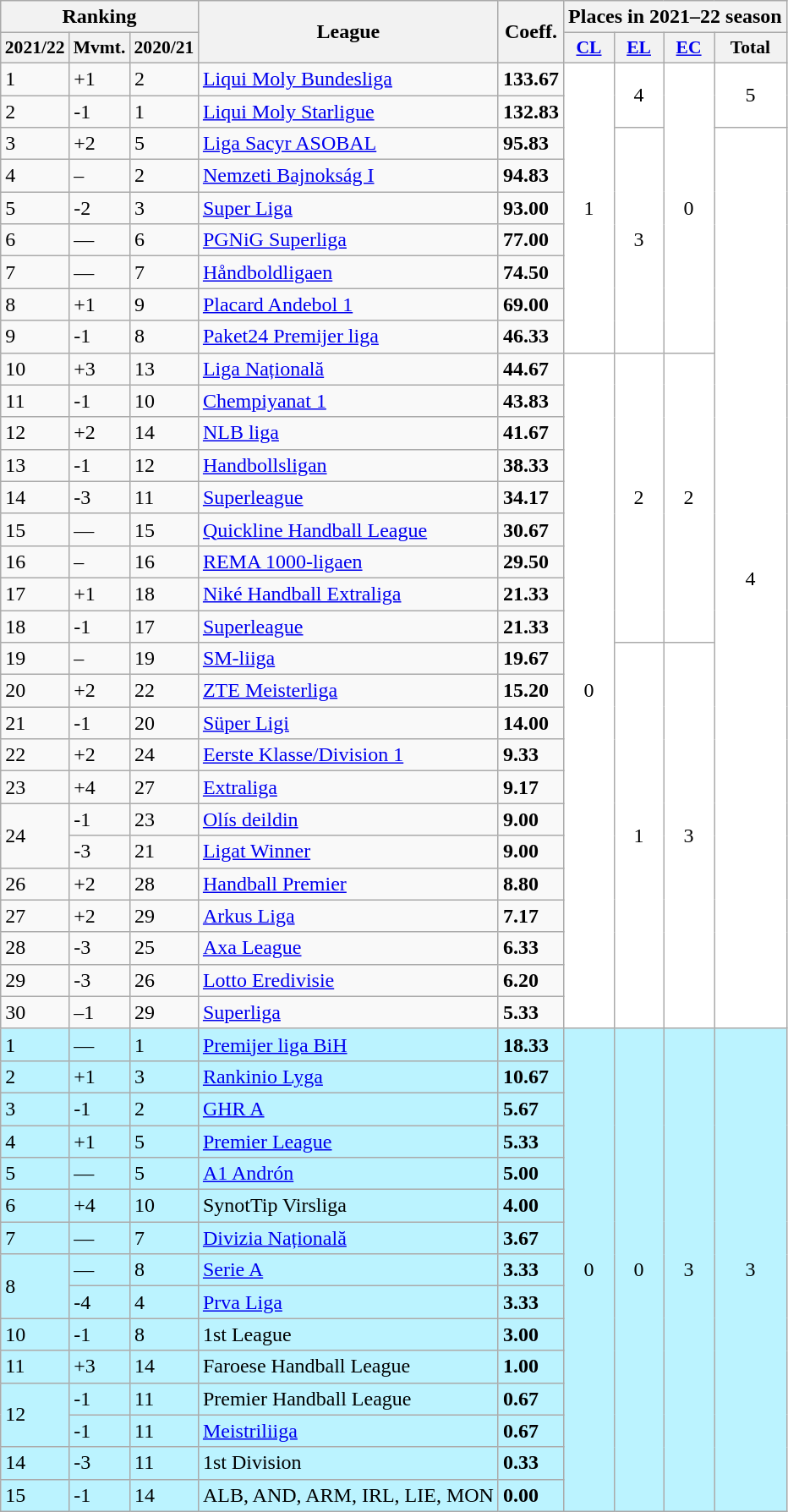<table class="wikitable sortable">
<tr>
<th colspan="3">Ranking</th>
<th rowspan="2">League</th>
<th rowspan="2">Coeff.</th>
<th colspan="4">Places in 2021–22 season</th>
</tr>
<tr style=font-size:90%>
<th>2021/22</th>
<th>Mvmt.</th>
<th>2020/21</th>
<th><a href='#'>CL</a></th>
<th><a href='#'>EL</a></th>
<th><a href='#'>EC</a></th>
<th>Total</th>
</tr>
<tr>
<td>1</td>
<td> +1</td>
<td>2</td>
<td> <a href='#'>Liqui Moly Bundesliga</a></td>
<td><strong>133.67</strong></td>
<td align=center rowspan="9" bgcolor="#FFFFFF">1</td>
<td align=center rowspan="2" bgcolor="#FFFFFF">4</td>
<td align=center rowspan="9" bgcolor="#FFFFFF">0</td>
<td align=center rowspan="2" bgcolor="#FFFFFF">5</td>
</tr>
<tr>
<td>2</td>
<td> -1</td>
<td>1</td>
<td> <a href='#'>Liqui Moly Starligue</a></td>
<td><strong>132.83</strong></td>
</tr>
<tr>
<td>3</td>
<td> +2</td>
<td>5</td>
<td> <a href='#'>Liga Sacyr ASOBAL</a></td>
<td><strong>95.83</strong></td>
<td align=center rowspan="7" bgcolor="#FFFFFF">3</td>
<td align=center rowspan="28" bgcolor="#FFFFFF">4</td>
</tr>
<tr>
<td>4</td>
<td> –</td>
<td>2</td>
<td> <a href='#'>Nemzeti Bajnokság I</a></td>
<td><strong>94.83</strong></td>
</tr>
<tr>
<td>5</td>
<td> -2</td>
<td>3</td>
<td> <a href='#'>Super Liga</a></td>
<td><strong>93.00</strong></td>
</tr>
<tr>
<td>6</td>
<td> —</td>
<td>6</td>
<td> <a href='#'>PGNiG Superliga</a></td>
<td><strong>77.00</strong></td>
</tr>
<tr>
<td>7</td>
<td> —</td>
<td>7</td>
<td> <a href='#'>Håndboldligaen</a></td>
<td><strong>74.50</strong></td>
</tr>
<tr>
<td>8</td>
<td> +1</td>
<td>9</td>
<td> <a href='#'>Placard Andebol 1</a></td>
<td><strong>69.00</strong></td>
</tr>
<tr>
<td>9</td>
<td> -1</td>
<td>8</td>
<td> <a href='#'>Paket24 Premijer liga</a></td>
<td><strong>46.33</strong></td>
</tr>
<tr>
<td>10</td>
<td> +3</td>
<td>13</td>
<td> <a href='#'>Liga Națională</a></td>
<td><strong>44.67</strong></td>
<td align=center rowspan="21" bgcolor="#FFFFFF">0</td>
<td align=center rowspan="9" bgcolor="#FFFFFF">2</td>
<td align=center rowspan="9" bgcolor="#FFFFFF">2</td>
</tr>
<tr>
<td>11</td>
<td> -1</td>
<td>10</td>
<td> <a href='#'>Chempiyanat 1</a></td>
<td><strong>43.83</strong></td>
</tr>
<tr>
<td>12</td>
<td> +2</td>
<td>14</td>
<td> <a href='#'>NLB liga</a></td>
<td><strong>41.67</strong></td>
</tr>
<tr>
<td>13</td>
<td> -1</td>
<td>12</td>
<td> <a href='#'>Handbollsligan</a></td>
<td><strong>38.33</strong></td>
</tr>
<tr>
<td>14</td>
<td> -3</td>
<td>11</td>
<td> <a href='#'>Superleague</a></td>
<td><strong>34.17</strong></td>
</tr>
<tr>
<td>15</td>
<td> —</td>
<td>15</td>
<td> <a href='#'>Quickline Handball League</a></td>
<td><strong>30.67</strong></td>
</tr>
<tr>
<td>16</td>
<td> –</td>
<td>16</td>
<td> <a href='#'>REMA 1000-ligaen</a></td>
<td><strong>29.50</strong></td>
</tr>
<tr>
<td>17</td>
<td> +1</td>
<td>18</td>
<td> <a href='#'>Niké Handball Extraliga</a></td>
<td><strong>21.33</strong></td>
</tr>
<tr>
<td>18</td>
<td> -1</td>
<td>17</td>
<td> <a href='#'>Superleague</a></td>
<td><strong>21.33</strong></td>
</tr>
<tr>
<td>19</td>
<td> –</td>
<td>19</td>
<td> <a href='#'>SM-liiga</a></td>
<td><strong>19.67</strong></td>
<td align=center rowspan="12" bgcolor="#FFFFFF">1</td>
<td align=center rowspan="12" bgcolor="#FFFFFF">3</td>
</tr>
<tr>
<td>20</td>
<td> +2</td>
<td>22</td>
<td> <a href='#'>ZTE Meisterliga</a></td>
<td><strong>15.20</strong></td>
</tr>
<tr>
<td>21</td>
<td> -1</td>
<td>20</td>
<td> <a href='#'>Süper Ligi</a></td>
<td><strong>14.00</strong></td>
</tr>
<tr>
<td>22</td>
<td> +2</td>
<td>24</td>
<td> <a href='#'>Eerste Klasse/Division 1</a></td>
<td><strong>9.33</strong></td>
</tr>
<tr>
<td>23</td>
<td> +4</td>
<td>27</td>
<td> <a href='#'>Extraliga</a></td>
<td><strong>9.17</strong></td>
</tr>
<tr>
<td rowspan="2">24</td>
<td> -1</td>
<td>23</td>
<td> <a href='#'>Olís deildin</a></td>
<td><strong>9.00</strong></td>
</tr>
<tr>
<td> -3</td>
<td>21</td>
<td> <a href='#'>Ligat Winner</a></td>
<td><strong>9.00</strong></td>
</tr>
<tr>
<td>26</td>
<td> +2</td>
<td>28</td>
<td> <a href='#'>Handball Premier</a></td>
<td><strong>8.80</strong></td>
</tr>
<tr>
<td>27</td>
<td> +2</td>
<td>29</td>
<td> <a href='#'>Arkus Liga</a></td>
<td><strong>7.17</strong></td>
</tr>
<tr>
<td>28</td>
<td> -3</td>
<td>25</td>
<td> <a href='#'>Axa League</a></td>
<td><strong>6.33</strong></td>
</tr>
<tr>
<td>29</td>
<td> -3</td>
<td>26</td>
<td> <a href='#'>Lotto Eredivisie</a></td>
<td><strong>6.20</strong></td>
</tr>
<tr>
<td>30</td>
<td> –1</td>
<td>29</td>
<td> <a href='#'>Superliga</a></td>
<td><strong>5.33</strong></td>
</tr>
<tr bgcolor=#BBF3FF>
<td>1</td>
<td> —</td>
<td>1</td>
<td> <a href='#'>Premijer liga BiH</a></td>
<td><strong>18.33</strong></td>
<td align=center rowspan="15" bgcolor="#BBF3FF">0</td>
<td align=center rowspan="15" bgcolor="#BBF3FF">0</td>
<td align=center rowspan="15" bgcolor="#BBF3FF">3</td>
<td align=center rowspan="15" bgcolor="#BBF3FF">3</td>
</tr>
<tr bgcolor=#BBF3FF>
<td>2</td>
<td> +1</td>
<td>3</td>
<td> <a href='#'>Rankinio Lyga</a></td>
<td><strong>10.67</strong></td>
</tr>
<tr bgcolor=#BBF3FF>
<td>3</td>
<td> -1</td>
<td>2</td>
<td> <a href='#'>GHR A</a></td>
<td><strong>5.67</strong></td>
</tr>
<tr bgcolor=#BBF3FF>
<td>4</td>
<td> +1</td>
<td>5</td>
<td> <a href='#'>Premier League</a></td>
<td><strong>5.33</strong></td>
</tr>
<tr bgcolor=#BBF3FF>
<td>5</td>
<td> —</td>
<td>5</td>
<td> <a href='#'>A1 Andrón</a></td>
<td><strong>5.00</strong></td>
</tr>
<tr bgcolor=#BBF3FF>
<td>6</td>
<td> +4</td>
<td>10</td>
<td> SynotTip Virsliga</td>
<td><strong>4.00</strong></td>
</tr>
<tr bgcolor=#BBF3FF>
<td>7</td>
<td> —</td>
<td>7</td>
<td> <a href='#'>Divizia Națională</a></td>
<td><strong>3.67</strong></td>
</tr>
<tr bgcolor=#BBF3FF>
<td rowspan="2">8</td>
<td> —</td>
<td>8</td>
<td> <a href='#'>Serie A</a></td>
<td><strong>3.33</strong></td>
</tr>
<tr bgcolor=#BBF3FF>
<td> -4</td>
<td>4</td>
<td> <a href='#'>Prva Liga</a></td>
<td><strong>3.33</strong></td>
</tr>
<tr bgcolor=#BBF3FF>
<td>10</td>
<td> -1</td>
<td>8</td>
<td> 1st League</td>
<td><strong>3.00</strong></td>
</tr>
<tr bgcolor=#BBF3FF>
<td>11</td>
<td> +3</td>
<td>14</td>
<td> Faroese Handball League</td>
<td><strong>1.00</strong></td>
</tr>
<tr bgcolor=#BBF3FF>
<td rowspan="2">12</td>
<td> -1</td>
<td>11</td>
<td> Premier Handball League</td>
<td><strong>0.67</strong></td>
</tr>
<tr bgcolor=#BBF3FF>
<td> -1</td>
<td>11</td>
<td> <a href='#'>Meistriliiga</a></td>
<td><strong>0.67</strong></td>
</tr>
<tr bgcolor=#BBF3FF>
<td>14</td>
<td> -3</td>
<td>11</td>
<td> 1st Division</td>
<td><strong>0.33</strong></td>
</tr>
<tr bgcolor=#BBF3FF>
<td>15</td>
<td> -1</td>
<td>14</td>
<td>ALB, AND, ARM, IRL, LIE, MON</td>
<td><strong>0.00</strong></td>
</tr>
</table>
